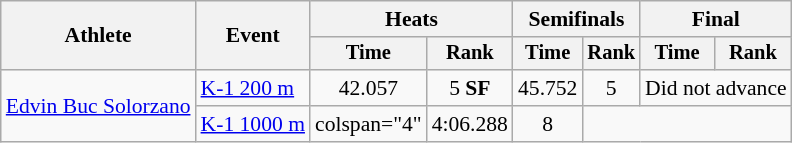<table class=wikitable style="font-size:90%;">
<tr>
<th rowspan="2">Athlete</th>
<th rowspan="2">Event</th>
<th colspan=2>Heats</th>
<th colspan=2>Semifinals</th>
<th colspan=2>Final</th>
</tr>
<tr style="font-size:95%">
<th>Time</th>
<th>Rank</th>
<th>Time</th>
<th>Rank</th>
<th>Time</th>
<th>Rank</th>
</tr>
<tr align=center>
<td align=left rowspan="2"><a href='#'>Edvin Buc Solorzano</a></td>
<td align=left><a href='#'>K-1 200 m</a></td>
<td>42.057</td>
<td>5 <strong>SF</strong></td>
<td>45.752</td>
<td>5</td>
<td colspan="2">Did not advance</td>
</tr>
<tr align=center>
<td align=left><a href='#'>K-1 1000 m</a></td>
<td>colspan="4" </td>
<td>4:06.288</td>
<td>8</td>
</tr>
</table>
